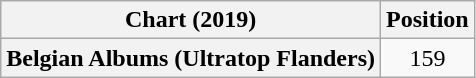<table class="wikitable plainrowheaders" style="text-align:center">
<tr>
<th scope="col">Chart (2019)</th>
<th scope="col">Position</th>
</tr>
<tr>
<th scope="row">Belgian Albums (Ultratop Flanders)</th>
<td>159</td>
</tr>
</table>
